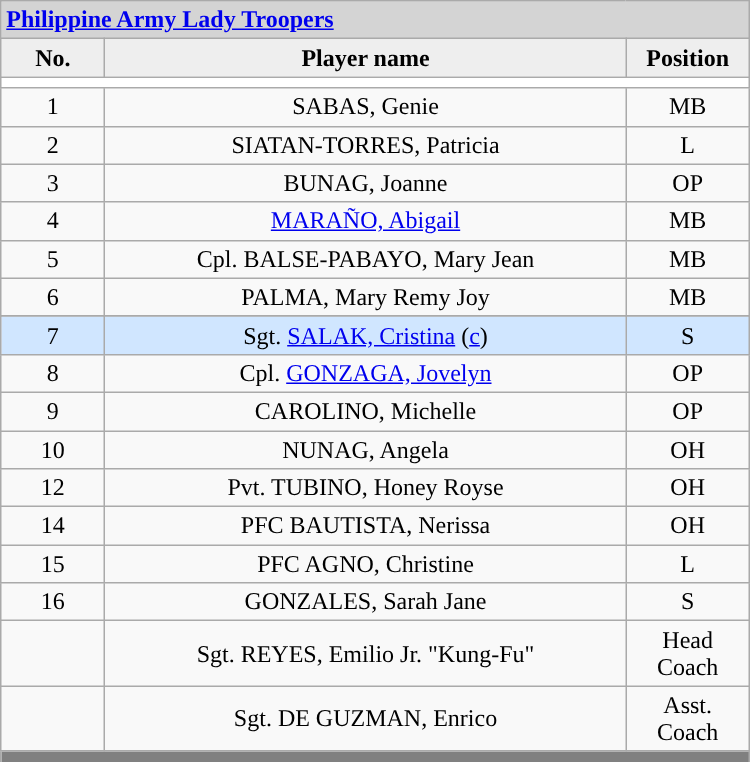<table class='wikitable mw-collapsible mw-collapsed' style='text-align: center; width: 500px; border: none;'>
<tr>
<th style="background:#D4D4D4; text-align:left;" colspan=3> <a href='#'>Philippine Army Lady Troopers</a></th>
</tr>
<tr style="background:#EEEEEE; font-weight:bold;">
<td width=10%>No.</td>
<td width=50%>Player name</td>
<td width=10%>Position</td>
</tr>
<tr style="background:#FFFFFF;">
<td colspan=3 align=center></td>
</tr>
<tr>
<td align=center>1</td>
<td>SABAS, Genie</td>
<td align=center>MB</td>
</tr>
<tr>
<td align=center>2</td>
<td>SIATAN-TORRES, Patricia</td>
<td align=center>L</td>
</tr>
<tr>
<td align=center>3</td>
<td>BUNAG, Joanne</td>
<td align=center>OP</td>
</tr>
<tr>
<td align=center>4</td>
<td><a href='#'>MARAÑO, Abigail</a></td>
<td align=center>MB</td>
</tr>
<tr>
<td align=center>5</td>
<td>Cpl. BALSE-PABAYO, Mary Jean</td>
<td align=center>MB</td>
</tr>
<tr>
<td align=center>6</td>
<td>PALMA, Mary Remy Joy</td>
<td align=center>MB</td>
</tr>
<tr>
</tr>
<tr style="background: #D0E6FF">
<td align=center>7</td>
<td>Sgt. <a href='#'>SALAK, Cristina</a> (<a href='#'>c</a>)</td>
<td align=center>S</td>
</tr>
<tr>
<td align=center>8</td>
<td>Cpl. <a href='#'>GONZAGA, Jovelyn</a></td>
<td align=center>OP</td>
</tr>
<tr>
<td align=center>9</td>
<td>CAROLINO, Michelle</td>
<td align=center>OP</td>
</tr>
<tr>
<td align=center>10</td>
<td>NUNAG, Angela</td>
<td align=center>OH</td>
</tr>
<tr>
<td align=center>12</td>
<td>Pvt. TUBINO, Honey Royse</td>
<td align=center>OH</td>
</tr>
<tr>
<td align=center>14</td>
<td>PFC BAUTISTA, Nerissa</td>
<td align=center>OH</td>
</tr>
<tr>
<td align=center>15</td>
<td>PFC AGNO, Christine</td>
<td align=center>L</td>
</tr>
<tr>
<td align=center>16</td>
<td>GONZALES, Sarah Jane</td>
<td align=center>S</td>
</tr>
<tr>
<td align=center></td>
<td>Sgt. REYES, Emilio Jr. "Kung-Fu"</td>
<td align=center>Head Coach</td>
</tr>
<tr>
<td align=center></td>
<td>Sgt. DE GUZMAN, Enrico</td>
<td align=center>Asst. Coach</td>
</tr>
<tr>
<th style="background:gray;" colspan=3></th>
</tr>
<tr>
</tr>
</table>
